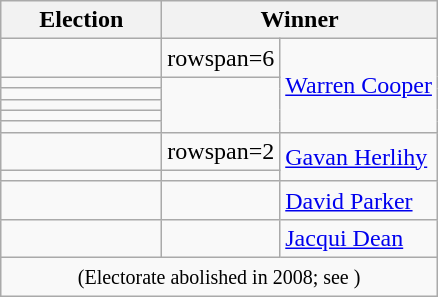<table class=wikitable>
<tr>
<th width=100>Election</th>
<th width=175 colspan=2>Winner</th>
</tr>
<tr>
<td></td>
<td>rowspan=6 </td>
<td rowspan=6><a href='#'>Warren Cooper</a></td>
</tr>
<tr>
<td></td>
</tr>
<tr>
<td></td>
</tr>
<tr>
<td></td>
</tr>
<tr>
<td></td>
</tr>
<tr>
<td></td>
</tr>
<tr>
<td></td>
<td>rowspan=2 </td>
<td rowspan=2><a href='#'>Gavan Herlihy</a></td>
</tr>
<tr>
<td></td>
</tr>
<tr>
<td></td>
<td></td>
<td><a href='#'>David Parker</a></td>
</tr>
<tr>
<td></td>
<td></td>
<td><a href='#'>Jacqui Dean</a></td>
</tr>
<tr>
<td colspan=3 align=center><small>(Electorate abolished in 2008; see )</small></td>
</tr>
</table>
